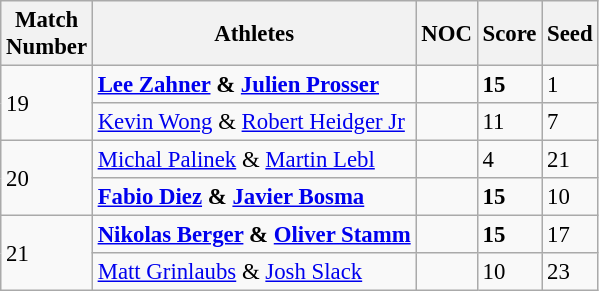<table class="wikitable" style="font-size:95%;">
<tr>
<th>Match <br>Number</th>
<th align="center">Athletes</th>
<th>NOC</th>
<th>Score</th>
<th>Seed</th>
</tr>
<tr>
<td Rowspan=2>19</td>
<td><strong><a href='#'>Lee Zahner</a> & <a href='#'>Julien Prosser</a></strong></td>
<td></td>
<td><strong>15</strong></td>
<td>1</td>
</tr>
<tr>
<td><a href='#'>Kevin Wong</a> & <a href='#'>Robert Heidger Jr</a></td>
<td></td>
<td>11</td>
<td>7</td>
</tr>
<tr>
<td Rowspan=2>20</td>
<td><a href='#'>Michal Palinek</a> & <a href='#'>Martin Lebl</a></td>
<td></td>
<td>4</td>
<td>21</td>
</tr>
<tr>
<td><strong><a href='#'>Fabio Diez</a> & <a href='#'>Javier Bosma</a></strong></td>
<td></td>
<td><strong>15</strong></td>
<td>10</td>
</tr>
<tr>
<td Rowspan=2>21</td>
<td><strong><a href='#'>Nikolas Berger</a> & <a href='#'>Oliver Stamm</a></strong></td>
<td></td>
<td><strong>15</strong></td>
<td>17</td>
</tr>
<tr>
<td><a href='#'>Matt Grinlaubs</a> & <a href='#'>Josh Slack</a></td>
<td></td>
<td>10</td>
<td>23</td>
</tr>
</table>
